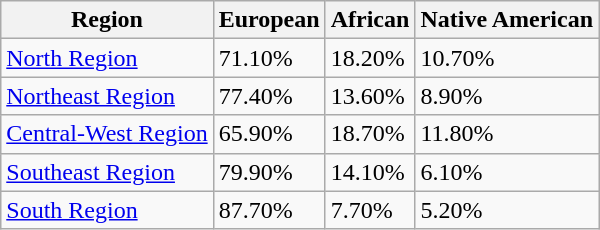<table class="wikitable">
<tr>
<th>Region</th>
<th>European</th>
<th>African</th>
<th>Native American</th>
</tr>
<tr>
<td><a href='#'>North Region</a></td>
<td>71.10%</td>
<td>18.20%</td>
<td>10.70%</td>
</tr>
<tr>
<td><a href='#'>Northeast Region</a></td>
<td>77.40%</td>
<td>13.60%</td>
<td>8.90%</td>
</tr>
<tr>
<td><a href='#'>Central-West Region</a></td>
<td>65.90%</td>
<td>18.70%</td>
<td>11.80%</td>
</tr>
<tr>
<td><a href='#'>Southeast Region</a></td>
<td>79.90%</td>
<td>14.10%</td>
<td>6.10%</td>
</tr>
<tr>
<td><a href='#'>South Region</a></td>
<td>87.70%</td>
<td>7.70%</td>
<td>5.20%</td>
</tr>
</table>
